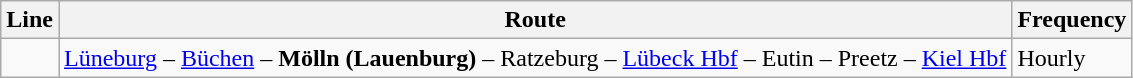<table class="wikitable">
<tr>
<th>Line</th>
<th>Route</th>
<th>Frequency</th>
</tr>
<tr>
<td align="center"></td>
<td><a href='#'>Lüneburg</a> – <a href='#'>Büchen</a> – <strong>Mölln (Lauenburg)</strong> – Ratzeburg – <a href='#'>Lübeck Hbf</a> – Eutin – Preetz – <a href='#'>Kiel Hbf</a></td>
<td>Hourly</td>
</tr>
</table>
